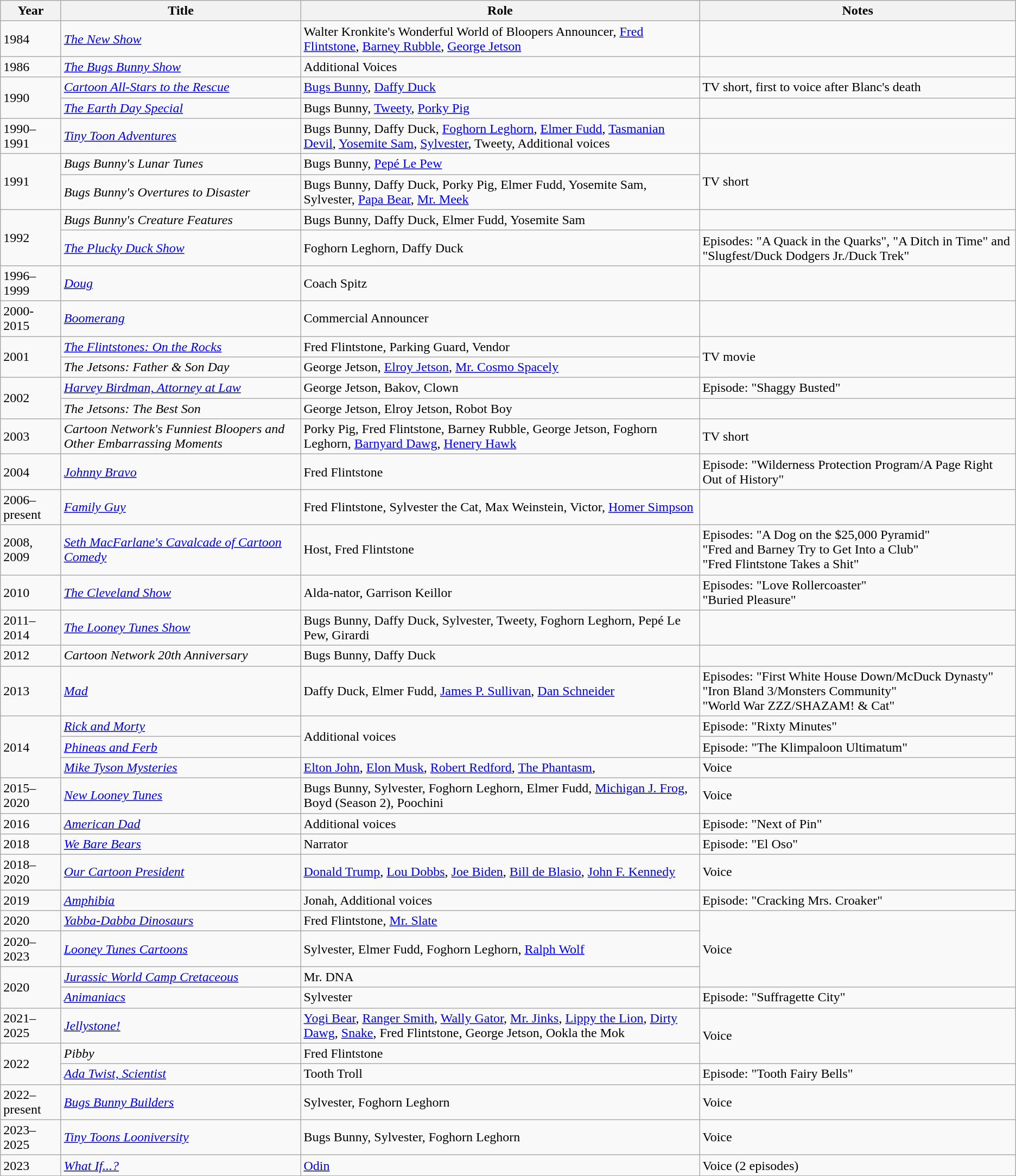<table class="wikitable sortable">
<tr>
<th scope="col">Year</th>
<th scope="col">Title</th>
<th scope="col">Role</th>
<th scope="col" class="unsortable">Notes</th>
</tr>
<tr>
<td>1984</td>
<td><em><a href='#'>The New Show</a></em></td>
<td>Walter Kronkite's Wonderful World of Bloopers Announcer, <a href='#'>Fred Flintstone</a>, <a href='#'>Barney Rubble</a>, <a href='#'>George Jetson</a></td>
<td></td>
</tr>
<tr>
<td>1986</td>
<td data-sort-value="Bugs Bunny Show, The"><em><a href='#'>The Bugs Bunny Show</a></em></td>
<td>Additional Voices</td>
<td></td>
</tr>
<tr>
<td rowspan="2">1990</td>
<td><em><a href='#'>Cartoon All-Stars to the Rescue</a></em></td>
<td><a href='#'>Bugs Bunny</a>, <a href='#'>Daffy Duck</a></td>
<td>TV short, first to voice after Blanc's death</td>
</tr>
<tr>
<td data-sort-value="Earth Day Special, The"><em><a href='#'>The Earth Day Special</a></em></td>
<td>Bugs Bunny, <a href='#'>Tweety</a>, <a href='#'>Porky Pig</a></td>
<td></td>
</tr>
<tr>
<td>1990–1991</td>
<td><em><a href='#'>Tiny Toon Adventures</a></em></td>
<td>Bugs Bunny, Daffy Duck, <a href='#'>Foghorn Leghorn</a>, <a href='#'>Elmer Fudd</a>, <a href='#'>Tasmanian Devil</a>, <a href='#'>Yosemite Sam</a>, <a href='#'>Sylvester</a>, Tweety, Additional voices</td>
<td></td>
</tr>
<tr>
<td rowspan="2">1991</td>
<td><em>Bugs Bunny's Lunar Tunes</em></td>
<td>Bugs Bunny, <a href='#'>Pepé Le Pew</a></td>
<td rowspan="2">TV short</td>
</tr>
<tr>
<td><em>Bugs Bunny's Overtures to Disaster</em></td>
<td>Bugs Bunny, Daffy Duck, Porky Pig, Elmer Fudd, Yosemite Sam, Sylvester, <a href='#'>Papa Bear</a>, <a href='#'>Mr. Meek</a></td>
</tr>
<tr>
<td rowspan="2">1992</td>
<td><em>Bugs Bunny's Creature Features</em></td>
<td>Bugs Bunny, Daffy Duck, Elmer Fudd, Yosemite Sam</td>
<td></td>
</tr>
<tr>
<td data-sort-value="Plucky Duck Show, The"><em><a href='#'>The Plucky Duck Show</a></em></td>
<td>Foghorn Leghorn, Daffy Duck</td>
<td>Episodes: "A Quack in the Quarks", "A Ditch in Time" and "Slugfest/Duck Dodgers Jr./Duck Trek"</td>
</tr>
<tr>
<td>1996–1999</td>
<td><em><a href='#'>Doug</a></em></td>
<td>Coach Spitz</td>
<td></td>
</tr>
<tr>
<td>2000-2015</td>
<td><em><a href='#'>Boomerang</a></em></td>
<td>Commercial Announcer</td>
<td></td>
</tr>
<tr>
<td rowspan="2">2001</td>
<td data-sort-value="Flintstones: On the Rocks, The"><em><a href='#'>The Flintstones: On the Rocks</a></em></td>
<td>Fred Flintstone, Parking Guard, Vendor</td>
<td rowspan="2">TV movie</td>
</tr>
<tr>
<td data-sort-value="Jetsons: Father & Son Da, The"><em>The Jetsons: Father & Son Day</em></td>
<td>George Jetson, <a href='#'>Elroy Jetson</a>, <a href='#'>Mr. Cosmo Spacely</a></td>
</tr>
<tr>
<td rowspan="2">2002</td>
<td><em><a href='#'>Harvey Birdman, Attorney at Law</a></em></td>
<td>George Jetson, Bakov, Clown</td>
<td>Episode: "Shaggy Busted"</td>
</tr>
<tr>
<td data-sort-value="Jetsons: The Best Son, The"><em>The Jetsons: The Best Son</em></td>
<td>George Jetson, Elroy Jetson, Robot Boy</td>
<td></td>
</tr>
<tr>
<td>2003</td>
<td><em>Cartoon Network's Funniest Bloopers and Other Embarrassing Moments</em></td>
<td>Porky Pig, Fred Flintstone, Barney Rubble, George Jetson, Foghorn Leghorn, <a href='#'>Barnyard Dawg</a>, <a href='#'>Henery Hawk</a></td>
<td>TV short</td>
</tr>
<tr>
<td>2004</td>
<td><em><a href='#'>Johnny Bravo</a></em></td>
<td>Fred Flintstone</td>
<td>Episode: "Wilderness Protection Program/A Page Right Out of History"</td>
</tr>
<tr>
<td>2006–present</td>
<td><em><a href='#'>Family Guy</a></em></td>
<td>Fred Flintstone, Sylvester the Cat, Max Weinstein, Victor, <a href='#'>Homer Simpson</a></td>
<td></td>
</tr>
<tr>
<td>2008, 2009</td>
<td><em><a href='#'>Seth MacFarlane's Cavalcade of Cartoon Comedy</a></em></td>
<td>Host, Fred Flintstone</td>
<td>Episodes: "A Dog on the $25,000 Pyramid"<br>"Fred and Barney Try to Get Into a Club"<br>"Fred Flintstone Takes a Shit"</td>
</tr>
<tr>
<td>2010</td>
<td data-sort-value="Cleveland Show, The"><em><a href='#'>The Cleveland Show</a></em></td>
<td>Alda-nator, Garrison Keillor</td>
<td>Episodes: "Love Rollercoaster"<br>"Buried Pleasure"</td>
</tr>
<tr>
<td>2011–2014</td>
<td data-sort-value="Looney Tunes Show, The"><em><a href='#'>The Looney Tunes Show</a></em></td>
<td>Bugs Bunny, Daffy Duck, Sylvester, Tweety, Foghorn Leghorn, Pepé Le Pew, Girardi</td>
<td></td>
</tr>
<tr>
<td>2012</td>
<td><em>Cartoon Network 20th Anniversary</em></td>
<td>Bugs Bunny, Daffy Duck</td>
<td></td>
</tr>
<tr>
<td>2013</td>
<td><em><a href='#'>Mad</a></em></td>
<td>Daffy Duck, Elmer Fudd, <a href='#'>James P. Sullivan</a>, <a href='#'>Dan Schneider</a></td>
<td>Episodes: "First White House Down/McDuck Dynasty"<br>"Iron Bland 3/Monsters Community"<br>"World War ZZZ/SHAZAM! & Cat"</td>
</tr>
<tr>
<td rowspan="3">2014</td>
<td><em><a href='#'>Rick and Morty</a></em></td>
<td rowspan="2">Additional voices</td>
<td>Episode: "Rixty Minutes"</td>
</tr>
<tr>
<td><em><a href='#'>Phineas and Ferb</a></em></td>
<td>Episode: "The Klimpaloon Ultimatum"</td>
</tr>
<tr>
<td><em><a href='#'>Mike Tyson Mysteries</a></em></td>
<td><a href='#'>Elton John</a>, <a href='#'>Elon Musk</a>, <a href='#'>Robert Redford</a>, <a href='#'>The Phantasm</a>,</td>
<td>Voice</td>
</tr>
<tr>
<td>2015–2020</td>
<td><em><a href='#'>New Looney Tunes</a></em></td>
<td>Bugs Bunny, Sylvester, Foghorn Leghorn, Elmer Fudd, <a href='#'>Michigan J. Frog</a>, Boyd (Season 2), Poochini</td>
<td>Voice</td>
</tr>
<tr>
<td>2016</td>
<td><em><a href='#'>American Dad</a></em></td>
<td>Additional voices</td>
<td>Episode: "Next of Pin"</td>
</tr>
<tr>
<td>2018</td>
<td><em><a href='#'>We Bare Bears</a></em></td>
<td>Narrator</td>
<td>Episode: "El Oso"</td>
</tr>
<tr>
<td>2018–2020</td>
<td><em><a href='#'>Our Cartoon President</a></em></td>
<td><a href='#'>Donald Trump</a>, <a href='#'>Lou Dobbs</a>, <a href='#'>Joe Biden</a>, <a href='#'>Bill de Blasio</a>, <a href='#'>John F. Kennedy</a></td>
<td>Voice</td>
</tr>
<tr>
<td>2019</td>
<td><em><a href='#'>Amphibia</a></em></td>
<td>Jonah, Additional voices</td>
<td>Episode: "Cracking Mrs. Croaker"</td>
</tr>
<tr>
<td>2020</td>
<td><em><a href='#'>Yabba-Dabba Dinosaurs</a></em></td>
<td>Fred Flintstone, <a href='#'>Mr. Slate</a></td>
<td rowspan="3">Voice</td>
</tr>
<tr>
<td>2020–2023</td>
<td><em><a href='#'>Looney Tunes Cartoons</a></em></td>
<td>Sylvester, Elmer Fudd, Foghorn Leghorn, <a href='#'>Ralph Wolf</a></td>
</tr>
<tr>
<td rowspan="2">2020</td>
<td><em><a href='#'>Jurassic World Camp Cretaceous</a></em></td>
<td>Mr. DNA</td>
</tr>
<tr>
<td><em><a href='#'>Animaniacs</a></em></td>
<td>Sylvester</td>
<td>Episode: "Suffragette City"</td>
</tr>
<tr>
<td>2021–2025</td>
<td><em><a href='#'>Jellystone!</a></em></td>
<td><a href='#'>Yogi Bear</a>, <a href='#'>Ranger Smith</a>, <a href='#'>Wally Gator</a>, <a href='#'>Mr. Jinks</a>, <a href='#'>Lippy the Lion</a>, <a href='#'>Dirty Dawg</a>, <a href='#'>Snake</a>, Fred Flintstone, George Jetson, Ookla the Mok</td>
<td rowspan="2">Voice</td>
</tr>
<tr>
<td rowspan="2">2022</td>
<td><em>Pibby</em></td>
<td>Fred Flintstone</td>
</tr>
<tr>
<td><em><a href='#'>Ada Twist, Scientist</a></em></td>
<td>Tooth Troll</td>
<td>Episode: "Tooth Fairy Bells"</td>
</tr>
<tr>
<td>2022–present</td>
<td><em><a href='#'>Bugs Bunny Builders</a></em></td>
<td>Sylvester, Foghorn Leghorn</td>
<td>Voice</td>
</tr>
<tr>
<td>2023–2025</td>
<td><em><a href='#'>Tiny Toons Looniversity</a></em></td>
<td>Bugs Bunny, Sylvester, Foghorn Leghorn</td>
<td>Voice</td>
</tr>
<tr>
<td>2023</td>
<td><em><a href='#'>What If...?</a></em></td>
<td><a href='#'>Odin</a></td>
<td>Voice (2 episodes)</td>
</tr>
</table>
